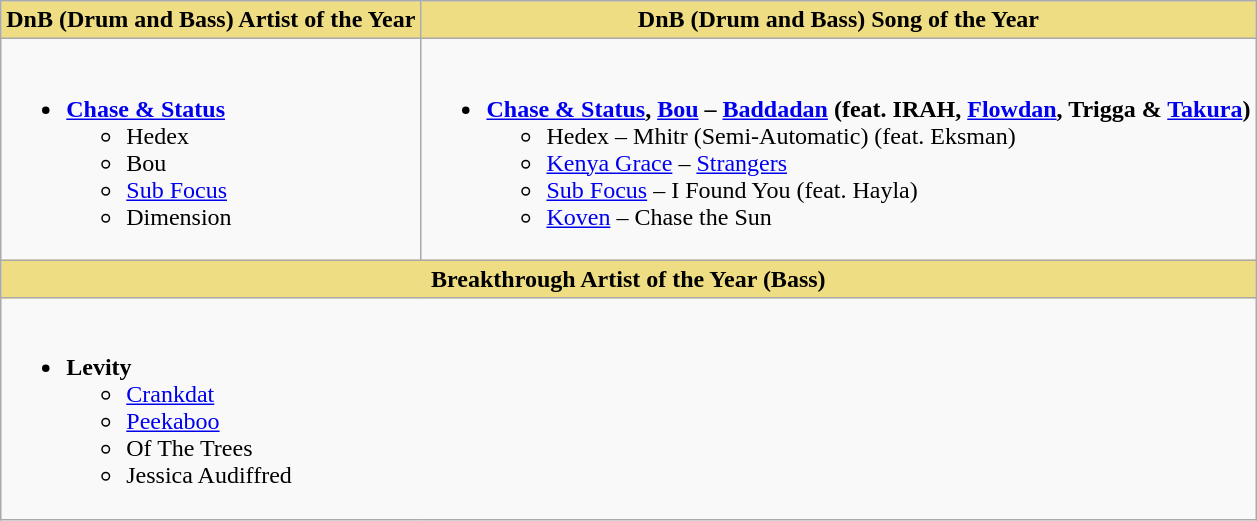<table class="wikitable">
<tr>
<th style="background:#EEDD82; width=50%"><strong>DnB (Drum and Bass) Artist of the Year</strong></th>
<th style="background:#EEDD82; width=50%"><strong>DnB (Drum and Bass) Song of the Year</strong></th>
</tr>
<tr>
<td><br><ul><li><strong><a href='#'>Chase & Status</a></strong><ul><li>Hedex</li><li>Bou</li><li><a href='#'>Sub Focus</a></li><li>Dimension</li></ul></li></ul></td>
<td><br><ul><li><strong><a href='#'>Chase & Status</a>, <a href='#'>Bou</a> – <a href='#'>Baddadan</a> (feat. IRAH, <a href='#'>Flowdan</a>, Trigga & <a href='#'>Takura</a>)</strong><ul><li>Hedex – Mhitr (Semi-Automatic) (feat. Eksman)</li><li><a href='#'>Kenya Grace</a> – <a href='#'>Strangers</a></li><li><a href='#'>Sub Focus</a> – I Found You (feat. Hayla)</li><li><a href='#'>Koven</a> – Chase the Sun</li></ul></li></ul></td>
</tr>
<tr>
<th colspan="2" style="background:#EEDD82; width=50%"><strong>Breakthrough Artist of the Year (Bass)</strong></th>
</tr>
<tr>
<td colspan="2"><br><ul><li><strong>Levity</strong><ul><li><a href='#'>Crankdat</a></li><li><a href='#'>Peekaboo</a></li><li>Of The Trees</li><li>Jessica Audiffred</li></ul></li></ul></td>
</tr>
</table>
